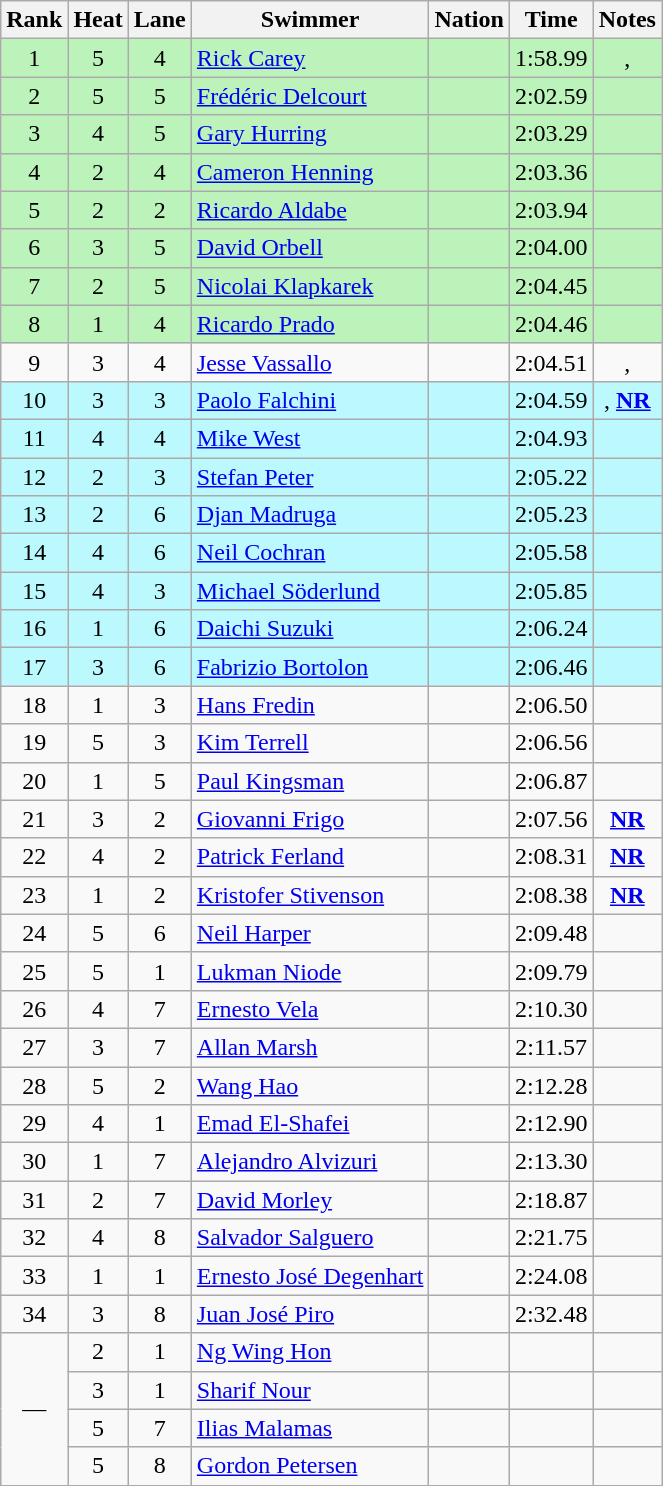<table class="wikitable sortable" style="text-align:center">
<tr>
<th>Rank</th>
<th>Heat</th>
<th>Lane</th>
<th>Swimmer</th>
<th>Nation</th>
<th>Time</th>
<th>Notes</th>
</tr>
<tr bgcolor=#bbf3bb>
<td>1</td>
<td>5</td>
<td>4</td>
<td align=left><a href='#'>Rick Carey</a></td>
<td align=left></td>
<td>1:58.99</td>
<td>, </td>
</tr>
<tr bgcolor=#bbf3bb>
<td>2</td>
<td>5</td>
<td>5</td>
<td align=left><a href='#'>Frédéric Delcourt</a></td>
<td align=left></td>
<td>2:02.59</td>
<td></td>
</tr>
<tr bgcolor=#bbf3bb>
<td>3</td>
<td>4</td>
<td>5</td>
<td align=left><a href='#'>Gary Hurring</a></td>
<td align=left></td>
<td>2:03.29</td>
<td></td>
</tr>
<tr bgcolor=#bbf3bb>
<td>4</td>
<td>2</td>
<td>4</td>
<td align=left><a href='#'>Cameron Henning</a></td>
<td align=left></td>
<td>2:03.36</td>
<td></td>
</tr>
<tr bgcolor=#bbf3bb>
<td>5</td>
<td>2</td>
<td>2</td>
<td align=left><a href='#'>Ricardo Aldabe</a></td>
<td align=left></td>
<td>2:03.94</td>
<td></td>
</tr>
<tr bgcolor=#bbf3bb>
<td>6</td>
<td>3</td>
<td>5</td>
<td align=left><a href='#'>David Orbell</a></td>
<td align=left></td>
<td>2:04.00</td>
<td></td>
</tr>
<tr bgcolor=#bbf3bb>
<td>7</td>
<td>2</td>
<td>5</td>
<td align=left><a href='#'>Nicolai Klapkarek</a></td>
<td align=left></td>
<td>2:04.45</td>
<td></td>
</tr>
<tr bgcolor=#bbf3bb>
<td>8</td>
<td>1</td>
<td>4</td>
<td align=left><a href='#'>Ricardo Prado</a></td>
<td align=left></td>
<td>2:04.46</td>
<td></td>
</tr>
<tr>
<td>9</td>
<td>3</td>
<td>4</td>
<td align=left><a href='#'>Jesse Vassallo</a></td>
<td align=left></td>
<td>2:04.51</td>
<td>, </td>
</tr>
<tr bgcolor=bbf9ff>
<td>10</td>
<td>3</td>
<td>3</td>
<td align=left><a href='#'>Paolo Falchini</a></td>
<td align=left></td>
<td>2:04.59</td>
<td>, <strong><a href='#'>NR</a></strong></td>
</tr>
<tr bgcolor=bbf9ff>
<td>11</td>
<td>4</td>
<td>4</td>
<td align=left><a href='#'>Mike West</a></td>
<td align=left></td>
<td>2:04.93</td>
<td></td>
</tr>
<tr bgcolor=bbf9ff>
<td>12</td>
<td>2</td>
<td>3</td>
<td align=left><a href='#'>Stefan Peter</a></td>
<td align=left></td>
<td>2:05.22</td>
<td></td>
</tr>
<tr bgcolor=bbf9ff>
<td>13</td>
<td>2</td>
<td>6</td>
<td align=left><a href='#'>Djan Madruga</a></td>
<td align=left></td>
<td>2:05.23</td>
<td></td>
</tr>
<tr bgcolor=bbf9ff>
<td>14</td>
<td>4</td>
<td>6</td>
<td align=left><a href='#'>Neil Cochran</a></td>
<td align=left></td>
<td>2:05.58</td>
<td></td>
</tr>
<tr bgcolor=bbf9ff>
<td>15</td>
<td>4</td>
<td>3</td>
<td align=left><a href='#'>Michael Söderlund</a></td>
<td align=left></td>
<td>2:05.85</td>
<td></td>
</tr>
<tr bgcolor=bbf9ff>
<td>16</td>
<td>1</td>
<td>6</td>
<td align=left><a href='#'>Daichi Suzuki</a></td>
<td align=left></td>
<td>2:06.24</td>
<td></td>
</tr>
<tr bgcolor=bbf9ff>
<td>17</td>
<td>3</td>
<td>6</td>
<td align=left><a href='#'>Fabrizio Bortolon</a></td>
<td align=left></td>
<td>2:06.46</td>
<td></td>
</tr>
<tr>
<td>18</td>
<td>1</td>
<td>3</td>
<td align=left><a href='#'>Hans Fredin</a></td>
<td align=left></td>
<td>2:06.50</td>
<td></td>
</tr>
<tr>
<td>19</td>
<td>5</td>
<td>3</td>
<td align=left><a href='#'>Kim Terrell</a></td>
<td align=left></td>
<td>2:06.56</td>
<td></td>
</tr>
<tr>
<td>20</td>
<td>1</td>
<td>5</td>
<td align=left><a href='#'>Paul Kingsman</a></td>
<td align=left></td>
<td>2:06.87</td>
<td></td>
</tr>
<tr>
<td>21</td>
<td>3</td>
<td>2</td>
<td align=left><a href='#'>Giovanni Frigo</a></td>
<td align=left></td>
<td>2:07.56</td>
<td><strong><a href='#'>NR</a></strong></td>
</tr>
<tr>
<td>22</td>
<td>4</td>
<td>2</td>
<td align=left><a href='#'>Patrick Ferland</a></td>
<td align=left></td>
<td>2:08.31</td>
<td><strong><a href='#'>NR</a></strong></td>
</tr>
<tr>
<td>23</td>
<td>1</td>
<td>2</td>
<td align=left><a href='#'>Kristofer Stivenson</a></td>
<td align=left></td>
<td>2:08.38</td>
<td><strong><a href='#'>NR</a></strong></td>
</tr>
<tr>
<td>24</td>
<td>5</td>
<td>6</td>
<td align=left><a href='#'>Neil Harper</a></td>
<td align=left></td>
<td>2:09.48</td>
<td></td>
</tr>
<tr>
<td>25</td>
<td>5</td>
<td>1</td>
<td align=left><a href='#'>Lukman Niode</a></td>
<td align=left></td>
<td>2:09.79</td>
<td></td>
</tr>
<tr>
<td>26</td>
<td>4</td>
<td>7</td>
<td align=left><a href='#'>Ernesto Vela</a></td>
<td align=left></td>
<td>2:10.30</td>
<td></td>
</tr>
<tr>
<td>27</td>
<td>3</td>
<td>7</td>
<td align=left><a href='#'>Allan Marsh</a></td>
<td align=left></td>
<td>2:11.57</td>
<td></td>
</tr>
<tr>
<td>28</td>
<td>5</td>
<td>2</td>
<td align=left><a href='#'>Wang Hao</a></td>
<td align=left></td>
<td>2:12.28</td>
<td></td>
</tr>
<tr>
<td>29</td>
<td>4</td>
<td>1</td>
<td align=left><a href='#'>Emad El-Shafei</a></td>
<td align=left></td>
<td>2:12.90</td>
<td></td>
</tr>
<tr>
<td>30</td>
<td>1</td>
<td>7</td>
<td align=left><a href='#'>Alejandro Alvizuri</a></td>
<td align=left></td>
<td>2:13.30</td>
<td></td>
</tr>
<tr>
<td>31</td>
<td>2</td>
<td>7</td>
<td align=left><a href='#'>David Morley</a></td>
<td align=left></td>
<td>2:18.87</td>
<td></td>
</tr>
<tr>
<td>32</td>
<td>4</td>
<td>8</td>
<td align=left><a href='#'>Salvador Salguero</a></td>
<td align=left></td>
<td>2:21.75</td>
<td></td>
</tr>
<tr>
<td>33</td>
<td>1</td>
<td>1</td>
<td align=left><a href='#'>Ernesto José Degenhart</a></td>
<td align=left></td>
<td>2:24.08</td>
<td></td>
</tr>
<tr>
<td>34</td>
<td>3</td>
<td>8</td>
<td align=left><a href='#'>Juan José Piro</a></td>
<td align=left></td>
<td>2:32.48</td>
<td></td>
</tr>
<tr>
<td rowspan=4 data-sort-value=35>—</td>
<td>2</td>
<td>1</td>
<td align=left><a href='#'>Ng Wing Hon</a></td>
<td align=left></td>
<td data-sort-value=9:99.99></td>
<td></td>
</tr>
<tr>
<td>3</td>
<td>1</td>
<td align=left><a href='#'>Sharif Nour</a></td>
<td align=left></td>
<td data-sort-value=9:99.99></td>
<td></td>
</tr>
<tr>
<td>5</td>
<td>7</td>
<td align=left><a href='#'>Ilias Malamas</a></td>
<td align=left></td>
<td data-sort-value=9:99.99></td>
<td></td>
</tr>
<tr>
<td>5</td>
<td>8</td>
<td align=left><a href='#'>Gordon Petersen</a></td>
<td align=left></td>
<td data-sort-value=9:99.99></td>
<td></td>
</tr>
</table>
